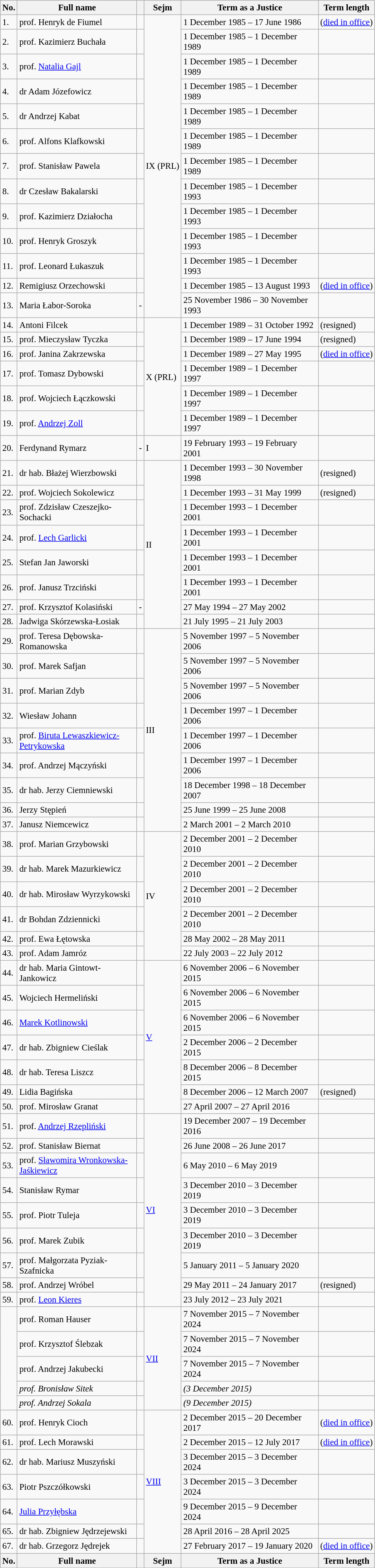<table class="wikitable sortable" style="font-size:95%;">
<tr>
<th>No.</th>
<th width="200px">Full name</th>
<th></th>
<th>Sejm</th>
<th width="230px">Term as a Justice</th>
<th>Term length</th>
</tr>
<tr>
<td>1.</td>
<td>prof. Henryk de Fiumel</td>
<td></td>
<td rowspan="13">IX (PRL)</td>
<td>1 December 1985 – 17 June 1986</td>
<td> (<a href='#'>died in office</a>)</td>
</tr>
<tr>
<td>2.</td>
<td>prof. Kazimierz Buchała</td>
<td></td>
<td>1 December 1985 – 1 December 1989</td>
<td></td>
</tr>
<tr>
<td>3.</td>
<td>prof. <a href='#'>Natalia Gajl</a></td>
<td></td>
<td>1 December 1985 – 1 December 1989</td>
<td></td>
</tr>
<tr>
<td>4.</td>
<td>dr Adam Józefowicz</td>
<td></td>
<td>1 December 1985 – 1 December 1989</td>
<td></td>
</tr>
<tr>
<td>5.</td>
<td>dr Andrzej Kabat</td>
<td></td>
<td>1 December 1985 – 1 December 1989</td>
<td></td>
</tr>
<tr>
<td>6.</td>
<td>prof. Alfons Klafkowski</td>
<td></td>
<td>1 December 1985 – 1 December 1989</td>
<td></td>
</tr>
<tr>
<td>7.</td>
<td>prof. Stanisław Pawela</td>
<td></td>
<td>1 December 1985 – 1 December 1989</td>
<td></td>
</tr>
<tr>
<td>8.</td>
<td>dr Czesław Bakalarski</td>
<td></td>
<td>1 December 1985 – 1 December 1993</td>
<td></td>
</tr>
<tr>
<td>9.</td>
<td>prof. Kazimierz Działocha</td>
<td></td>
<td>1 December 1985 – 1 December 1993</td>
<td></td>
</tr>
<tr>
<td>10.</td>
<td>prof. Henryk Groszyk</td>
<td></td>
<td>1 December 1985 – 1 December 1993</td>
<td></td>
</tr>
<tr>
<td>11.</td>
<td>prof. Leonard Łukaszuk</td>
<td></td>
<td>1 December 1985 – 1 December 1993</td>
<td></td>
</tr>
<tr>
<td>12.</td>
<td>Remigiusz Orzechowski</td>
<td></td>
<td>1 December 1985 – 13 August 1993</td>
<td> (<a href='#'>died in office</a>)</td>
</tr>
<tr>
<td>13.</td>
<td>Maria Łabor-Soroka</td>
<td>-</td>
<td>25 November 1986 – 30 November 1993</td>
<td></td>
</tr>
<tr>
<td>14.</td>
<td>Antoni Filcek</td>
<td></td>
<td rowspan="6">X (PRL)</td>
<td>1 December 1989 – 31 October 1992</td>
<td> (resigned)</td>
</tr>
<tr>
<td>15.</td>
<td>prof. Mieczysław Tyczka</td>
<td></td>
<td>1 December 1989 – 17 June 1994</td>
<td> (resigned)</td>
</tr>
<tr>
<td>16.</td>
<td>prof. Janina Zakrzewska</td>
<td></td>
<td>1 December 1989 – 27 May 1995</td>
<td> (<a href='#'>died in office</a>)</td>
</tr>
<tr>
<td>17.</td>
<td>prof. Tomasz Dybowski</td>
<td></td>
<td>1 December 1989 – 1 December 1997</td>
<td></td>
</tr>
<tr>
<td>18.</td>
<td>prof. Wojciech Łączkowski</td>
<td></td>
<td>1 December 1989 – 1 December 1997</td>
<td></td>
</tr>
<tr>
<td>19.</td>
<td>prof. <a href='#'>Andrzej Zoll</a></td>
<td></td>
<td>1 December 1989 – 1 December 1997</td>
<td></td>
</tr>
<tr>
<td>20.</td>
<td>Ferdynand Rymarz</td>
<td>-</td>
<td>I</td>
<td>19 February 1993 – 19 February 2001</td>
<td></td>
</tr>
<tr>
<td>21.</td>
<td>dr hab. Błażej Wierzbowski</td>
<td></td>
<td rowspan="8">II</td>
<td>1 December 1993 – 30 November 1998</td>
<td> (resigned)</td>
</tr>
<tr>
<td>22.</td>
<td>prof. Wojciech Sokolewicz</td>
<td></td>
<td>1 December 1993 – 31 May 1999</td>
<td> (resigned)</td>
</tr>
<tr>
<td>23.</td>
<td>prof. Zdzisław Czeszejko-Sochacki</td>
<td></td>
<td>1 December 1993 – 1 December 2001</td>
<td></td>
</tr>
<tr>
<td>24.</td>
<td>prof. <a href='#'>Lech Garlicki</a></td>
<td></td>
<td>1 December 1993 – 1 December 2001</td>
<td></td>
</tr>
<tr>
<td>25.</td>
<td>Stefan Jan Jaworski</td>
<td></td>
<td>1 December 1993 – 1 December 2001</td>
<td></td>
</tr>
<tr>
<td>26.</td>
<td>prof. Janusz Trzciński</td>
<td></td>
<td>1 December 1993 – 1 December 2001</td>
<td></td>
</tr>
<tr>
<td>27.</td>
<td>prof. Krzysztof Kolasiński</td>
<td>-</td>
<td>27 May 1994 – 27 May 2002</td>
<td></td>
</tr>
<tr>
<td>28.</td>
<td>Jadwiga Skórzewska-Łosiak</td>
<td></td>
<td>21 July 1995 – 21 July 2003</td>
<td></td>
</tr>
<tr>
<td>29.</td>
<td>prof. Teresa Dębowska-Romanowska</td>
<td></td>
<td rowspan="9">III</td>
<td>5 November 1997 – 5 November 2006</td>
<td></td>
</tr>
<tr>
<td>30.</td>
<td>prof. Marek Safjan</td>
<td></td>
<td>5 November 1997 – 5 November 2006</td>
<td></td>
</tr>
<tr>
<td>31.</td>
<td>prof. Marian Zdyb</td>
<td></td>
<td>5 November 1997 – 5 November 2006</td>
<td></td>
</tr>
<tr>
<td>32.</td>
<td>Wiesław Johann</td>
<td></td>
<td>1 December 1997 – 1 December 2006</td>
<td></td>
</tr>
<tr>
<td>33.</td>
<td>prof. <a href='#'>Biruta Lewaszkiewicz-Petrykowska</a></td>
<td></td>
<td>1 December 1997 – 1 December 2006</td>
<td></td>
</tr>
<tr>
<td>34.</td>
<td>prof. Andrzej Mączyński</td>
<td></td>
<td>1 December 1997 – 1 December 2006</td>
<td></td>
</tr>
<tr>
<td>35.</td>
<td>dr hab. Jerzy Ciemniewski</td>
<td></td>
<td>18 December 1998 – 18 December 2007</td>
<td></td>
</tr>
<tr>
<td>36.</td>
<td>Jerzy Stępień</td>
<td></td>
<td>25 June 1999 – 25 June 2008</td>
<td></td>
</tr>
<tr>
<td>37.</td>
<td>Janusz Niemcewicz</td>
<td></td>
<td>2 March 2001 – 2 March 2010</td>
<td></td>
</tr>
<tr>
<td>38.</td>
<td>prof. Marian Grzybowski</td>
<td></td>
<td rowspan="6">IV</td>
<td>2 December 2001 – 2 December 2010</td>
<td></td>
</tr>
<tr>
<td>39.</td>
<td>dr hab. Marek Mazurkiewicz</td>
<td></td>
<td>2 December 2001 – 2 December 2010</td>
<td></td>
</tr>
<tr>
<td>40.</td>
<td>dr hab. Mirosław Wyrzykowski</td>
<td></td>
<td>2 December 2001 – 2 December 2010</td>
<td></td>
</tr>
<tr>
<td>41.</td>
<td>dr Bohdan Zdziennicki</td>
<td></td>
<td>2 December 2001 – 2 December 2010</td>
<td></td>
</tr>
<tr>
<td>42.</td>
<td>prof. Ewa Łętowska</td>
<td></td>
<td>28 May 2002 – 28 May 2011</td>
<td></td>
</tr>
<tr>
<td>43.</td>
<td>prof. Adam Jamróz</td>
<td></td>
<td>22 July 2003 – 22 July 2012</td>
<td></td>
</tr>
<tr>
<td>44.</td>
<td>dr hab. Maria Gintowt-Jankowicz</td>
<td></td>
<td rowspan="7"><a href='#'>V</a></td>
<td>6 November 2006 – 6 November 2015</td>
<td></td>
</tr>
<tr>
<td>45.</td>
<td>Wojciech Hermeliński</td>
<td></td>
<td>6 November 2006 – 6 November 2015</td>
<td></td>
</tr>
<tr>
<td>46.</td>
<td><a href='#'>Marek Kotlinowski</a></td>
<td></td>
<td>6 November 2006 – 6 November 2015</td>
<td></td>
</tr>
<tr>
<td>47.</td>
<td>dr hab. Zbigniew Cieślak</td>
<td></td>
<td>2 December 2006 – 2 December 2015</td>
<td></td>
</tr>
<tr>
<td>48.</td>
<td>dr hab. Teresa Liszcz</td>
<td></td>
<td>8 December 2006 – 8 December 2015</td>
<td></td>
</tr>
<tr>
<td>49.</td>
<td>Lidia Bagińska</td>
<td></td>
<td>8 December 2006 – 12 March 2007</td>
<td> (resigned)</td>
</tr>
<tr>
<td>50.</td>
<td>prof. Mirosław Granat</td>
<td></td>
<td>27 April 2007 – 27 April 2016</td>
<td></td>
</tr>
<tr>
<td>51.</td>
<td>prof. <a href='#'>Andrzej Rzepliński</a></td>
<td></td>
<td rowspan="9"><a href='#'>VI</a></td>
<td>19 December 2007 – 19 December 2016</td>
<td></td>
</tr>
<tr>
<td>52.</td>
<td>prof. Stanisław Biernat</td>
<td></td>
<td>26 June 2008 – 26 June 2017</td>
<td></td>
</tr>
<tr>
<td>53.</td>
<td>prof. <a href='#'>Sławomira Wronkowska-Jaśkiewicz</a></td>
<td></td>
<td>6 May 2010 – 6 May 2019</td>
<td></td>
</tr>
<tr>
<td>54.</td>
<td>Stanisław Rymar</td>
<td></td>
<td>3 December 2010 – 3 December 2019</td>
<td></td>
</tr>
<tr>
<td>55.</td>
<td>prof. Piotr Tuleja</td>
<td></td>
<td>3 December 2010 – 3 December 2019</td>
<td></td>
</tr>
<tr>
<td>56.</td>
<td>prof. Marek Zubik</td>
<td></td>
<td>3 December 2010 – 3 December 2019</td>
<td></td>
</tr>
<tr>
<td>57.</td>
<td>prof. Małgorzata Pyziak-Szafnicka</td>
<td></td>
<td>5 January 2011 – 5 January 2020</td>
<td></td>
</tr>
<tr>
<td>58.</td>
<td>prof. Andrzej Wróbel</td>
<td></td>
<td>29 May 2011 – 24 January 2017</td>
<td> (resigned)</td>
</tr>
<tr>
<td>59.</td>
<td>prof. <a href='#'>Leon Kieres</a></td>
<td></td>
<td>23 July 2012 – 23 July 2021</td>
<td></td>
</tr>
<tr>
<td rowspan="5"></td>
<td>prof. Roman Hauser</td>
<td></td>
<td rowspan="5"><a href='#'>VII</a></td>
<td>7 November 2015 – 7 November 2024<br></td>
<td><br></td>
</tr>
<tr>
<td>prof. Krzysztof Ślebzak</td>
<td></td>
<td>7 November 2015 – 7 November 2024<br></td>
<td><br></td>
</tr>
<tr>
<td>prof. Andrzej Jakubecki</td>
<td></td>
<td>7 November 2015 – 7 November 2024<br></td>
<td><br></td>
</tr>
<tr>
<td><em>prof. Bronisław Sitek</em></td>
<td></td>
<td><em>(3 December 2015)</em><br></td>
<td><br></td>
</tr>
<tr>
<td><em>prof. Andrzej Sokala</em></td>
<td></td>
<td><em>(9 December 2015)</em><br></td>
<td><br></td>
</tr>
<tr>
<td>60.</td>
<td>prof. Henryk Cioch</td>
<td></td>
<td rowspan="7"><a href='#'>VIII</a></td>
<td>2 December 2015 – 20 December 2017</td>
<td> (<a href='#'>died in office</a>)</td>
</tr>
<tr>
<td>61.</td>
<td>prof. Lech Morawski</td>
<td></td>
<td>2 December 2015 – 12 July 2017</td>
<td> (<a href='#'>died in office</a>)</td>
</tr>
<tr>
<td>62.</td>
<td>dr hab. Mariusz Muszyński</td>
<td></td>
<td>3 December 2015 – 3 December 2024</td>
<td></td>
</tr>
<tr>
<td>63.</td>
<td>Piotr Pszczółkowski</td>
<td></td>
<td>3 December 2015 – 3 December 2024</td>
<td></td>
</tr>
<tr>
<td>64.</td>
<td><a href='#'>Julia Przyłębska</a></td>
<td></td>
<td>9 December 2015 – 9 December 2024</td>
<td></td>
</tr>
<tr>
<td>65.</td>
<td>dr hab. Zbigniew Jędrzejewski</td>
<td></td>
<td>28 April 2016 – 28 April 2025</td>
<td></td>
</tr>
<tr>
<td>67.</td>
<td>dr hab. Grzegorz Jędrejek</td>
<td></td>
<td>27 February 2017 – 19 January 2020</td>
<td> (<a href='#'>died in office</a>)</td>
</tr>
<tr>
<th>No.</th>
<th>Full name</th>
<th></th>
<th>Sejm</th>
<th>Term as a Justice</th>
<th>Term length</th>
</tr>
</table>
